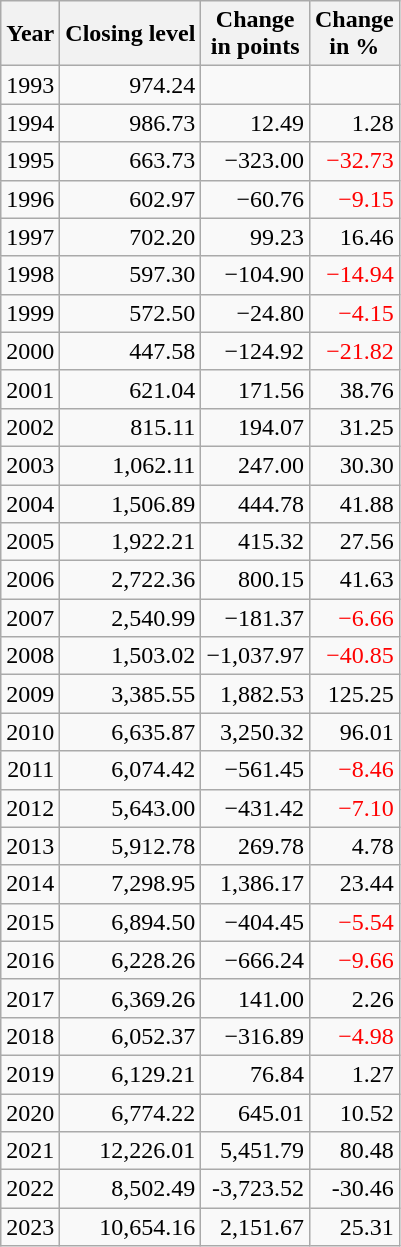<table class="wikitable sortable" style="text-align:right;">
<tr>
<th>Year</th>
<th>Closing level</th>
<th>Change <br>in points</th>
<th>Change <br>in %</th>
</tr>
<tr>
<td>1993</td>
<td>974.24</td>
<td></td>
<td></td>
</tr>
<tr>
<td>1994</td>
<td>986.73</td>
<td>12.49</td>
<td>1.28</td>
</tr>
<tr>
<td>1995</td>
<td>663.73</td>
<td>−323.00</td>
<td style="color:red">−32.73</td>
</tr>
<tr>
<td>1996</td>
<td>602.97</td>
<td>−60.76</td>
<td style="color:red">−9.15</td>
</tr>
<tr>
<td>1997</td>
<td>702.20</td>
<td>99.23</td>
<td>16.46</td>
</tr>
<tr>
<td>1998</td>
<td>597.30</td>
<td>−104.90</td>
<td style="color:red">−14.94</td>
</tr>
<tr>
<td>1999</td>
<td>572.50</td>
<td>−24.80</td>
<td style="color:red">−4.15</td>
</tr>
<tr>
<td>2000</td>
<td>447.58</td>
<td>−124.92</td>
<td style="color:red">−21.82</td>
</tr>
<tr>
<td>2001</td>
<td>621.04</td>
<td>171.56</td>
<td>38.76</td>
</tr>
<tr>
<td>2002</td>
<td>815.11</td>
<td>194.07</td>
<td>31.25</td>
</tr>
<tr>
<td>2003</td>
<td>1,062.11</td>
<td>247.00</td>
<td>30.30</td>
</tr>
<tr>
<td>2004</td>
<td>1,506.89</td>
<td>444.78</td>
<td>41.88</td>
</tr>
<tr>
<td>2005</td>
<td>1,922.21</td>
<td>415.32</td>
<td>27.56</td>
</tr>
<tr>
<td>2006</td>
<td>2,722.36</td>
<td>800.15</td>
<td>41.63</td>
</tr>
<tr>
<td>2007</td>
<td>2,540.99</td>
<td>−181.37</td>
<td style="color:red">−6.66</td>
</tr>
<tr>
<td>2008</td>
<td>1,503.02</td>
<td>−1,037.97</td>
<td style="color:red">−40.85</td>
</tr>
<tr>
<td>2009</td>
<td>3,385.55</td>
<td>1,882.53</td>
<td>125.25</td>
</tr>
<tr>
<td>2010</td>
<td>6,635.87</td>
<td>3,250.32</td>
<td>96.01</td>
</tr>
<tr>
<td>2011</td>
<td>6,074.42</td>
<td>−561.45</td>
<td style="color:red">−8.46</td>
</tr>
<tr>
<td>2012</td>
<td>5,643.00</td>
<td>−431.42</td>
<td style="color:red">−7.10</td>
</tr>
<tr>
<td>2013</td>
<td>5,912.78</td>
<td>269.78</td>
<td>4.78</td>
</tr>
<tr>
<td>2014</td>
<td>7,298.95</td>
<td>1,386.17</td>
<td>23.44</td>
</tr>
<tr>
<td>2015</td>
<td>6,894.50</td>
<td>−404.45</td>
<td style="color:red">−5.54</td>
</tr>
<tr>
<td>2016</td>
<td>6,228.26</td>
<td>−666.24</td>
<td style="color:red">−9.66</td>
</tr>
<tr>
<td>2017</td>
<td>6,369.26</td>
<td>141.00</td>
<td>2.26</td>
</tr>
<tr>
<td>2018</td>
<td>6,052.37</td>
<td>−316.89</td>
<td style="color:red">−4.98</td>
</tr>
<tr>
<td>2019</td>
<td>6,129.21</td>
<td>76.84</td>
<td>1.27</td>
</tr>
<tr>
<td>2020</td>
<td>6,774.22</td>
<td>645.01</td>
<td>10.52</td>
</tr>
<tr>
<td>2021</td>
<td>12,226.01</td>
<td>5,451.79</td>
<td>80.48</td>
</tr>
<tr>
<td>2022</td>
<td>8,502.49</td>
<td>-3,723.52</td>
<td>-30.46</td>
</tr>
<tr>
<td>2023</td>
<td>10,654.16</td>
<td>2,151.67</td>
<td>25.31</td>
</tr>
</table>
